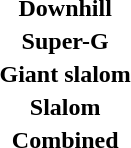<table>
<tr>
<th scope="row">Downhill<br></th>
<td></td>
<td></td>
<td></td>
</tr>
<tr valign="top">
<th scope="row" rowspan=2>Super-G<br></th>
<td rowspan=2></td>
<td rowspan=2></td>
<td></td>
</tr>
<tr>
<td></td>
</tr>
<tr>
<th scope="row">Giant slalom<br></th>
<td></td>
<td></td>
<td></td>
</tr>
<tr>
<th scope="row">Slalom<br></th>
<td></td>
<td></td>
<td></td>
</tr>
<tr>
<th scope="row">Combined<br></th>
<td></td>
<td></td>
<td></td>
</tr>
</table>
